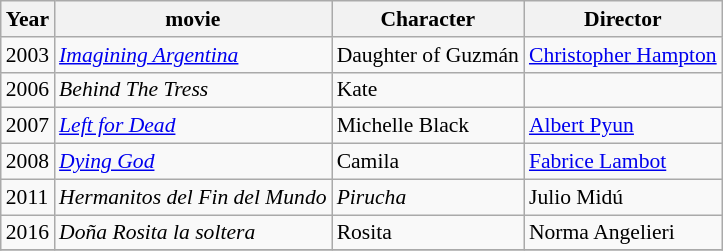<table class="wikitable" style="font-size: 90%;">
<tr>
<th>Year</th>
<th>movie</th>
<th>Character</th>
<th>Director</th>
</tr>
<tr>
<td>2003</td>
<td><em><a href='#'>Imagining Argentina</a></em></td>
<td>Daughter of Guzmán</td>
<td><a href='#'>Christopher Hampton</a></td>
</tr>
<tr>
<td>2006</td>
<td><em>Behind The Tress</em></td>
<td>Kate</td>
<td></td>
</tr>
<tr>
<td>2007</td>
<td><em><a href='#'>Left for Dead</a></em></td>
<td>Michelle Black</td>
<td><a href='#'>Albert Pyun</a></td>
</tr>
<tr>
<td>2008</td>
<td><em><a href='#'>Dying God</a></em></td>
<td>Camila</td>
<td><a href='#'>Fabrice Lambot</a></td>
</tr>
<tr>
<td>2011</td>
<td><em>Hermanitos del Fin del Mundo</em></td>
<td><em>Pirucha</em></td>
<td>Julio Midú</td>
</tr>
<tr>
<td>2016</td>
<td><em>Doña Rosita la soltera</em></td>
<td>Rosita</td>
<td>Norma Angelieri</td>
</tr>
<tr>
</tr>
</table>
